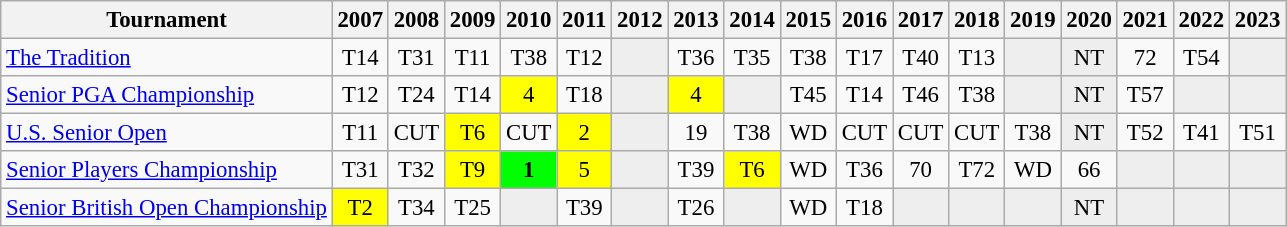<table class="wikitable" style="font-size:95%;text-align:center;">
<tr>
<th>Tournament</th>
<th>2007</th>
<th>2008</th>
<th>2009</th>
<th>2010</th>
<th>2011</th>
<th>2012</th>
<th>2013</th>
<th>2014</th>
<th>2015</th>
<th>2016</th>
<th>2017</th>
<th>2018</th>
<th>2019</th>
<th>2020</th>
<th>2021</th>
<th>2022</th>
<th>2023</th>
</tr>
<tr>
<td align=left><a href='#'>The Tradition</a></td>
<td>T14</td>
<td>T31</td>
<td>T11</td>
<td>T38</td>
<td>T12</td>
<td style="background:#eeeeee;"></td>
<td>T36</td>
<td>T35</td>
<td>T38</td>
<td>T17</td>
<td>T40</td>
<td>T13</td>
<td style="background:#eeeeee;"></td>
<td style="background:#eeeeee;">NT</td>
<td>72</td>
<td>T54</td>
<td style="background:#eeeeee;"></td>
</tr>
<tr>
<td align=left><a href='#'>Senior PGA Championship</a></td>
<td>T12</td>
<td>T24</td>
<td>T14</td>
<td style="background:yellow;">4</td>
<td>T18</td>
<td style="background:#eeeeee;"></td>
<td style="background:yellow;">4</td>
<td style="background:#eeeeee;"></td>
<td>T45</td>
<td>T14</td>
<td>T46</td>
<td>T38</td>
<td style="background:#eeeeee;"></td>
<td style="background:#eeeeee;">NT</td>
<td>T57</td>
<td style="background:#eeeeee;"></td>
<td style="background:#eeeeee;"></td>
</tr>
<tr>
<td align=left><a href='#'>U.S. Senior Open</a></td>
<td>T11</td>
<td>CUT</td>
<td style="background:yellow;">T6</td>
<td>CUT</td>
<td style="background:yellow;">2</td>
<td style="background:#eeeeee;"></td>
<td>19</td>
<td>T38</td>
<td>WD</td>
<td>CUT</td>
<td>CUT</td>
<td>CUT</td>
<td>T38</td>
<td style="background:#eeeeee;">NT</td>
<td>T52</td>
<td>T41</td>
<td>T51</td>
</tr>
<tr>
<td align=left><a href='#'>Senior Players Championship</a></td>
<td>T31</td>
<td>T32</td>
<td style="background:yellow;">T9</td>
<td style="background:lime;"><strong>1</strong></td>
<td style="background:yellow;">5</td>
<td style="background:#eeeeee;"></td>
<td>T39</td>
<td style="background:yellow;">T6</td>
<td>WD</td>
<td>T36</td>
<td>70</td>
<td>T72</td>
<td>WD</td>
<td>66</td>
<td style="background:#eeeeee;"></td>
<td style="background:#eeeeee;"></td>
<td style="background:#eeeeee;"></td>
</tr>
<tr>
<td align=left><a href='#'>Senior British Open Championship</a></td>
<td style="background:yellow;">T2</td>
<td>T34</td>
<td>T25</td>
<td style="background:#eeeeee;"></td>
<td>T39</td>
<td style="background:#eeeeee;"></td>
<td>T26</td>
<td style="background:#eeeeee;"></td>
<td>WD</td>
<td>T18</td>
<td style="background:#eeeeee;"></td>
<td style="background:#eeeeee;"></td>
<td style="background:#eeeeee;"></td>
<td style="background:#eeeeee;">NT</td>
<td style="background:#eeeeee;"></td>
<td style="background:#eeeeee;"></td>
<td style="background:#eeeeee;"></td>
</tr>
</table>
